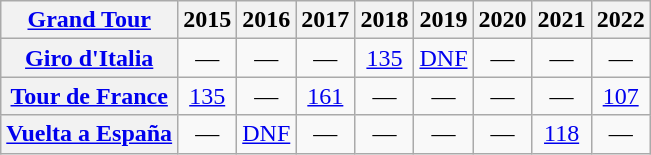<table class="wikitable plainrowheaders">
<tr>
<th scope="col"><a href='#'>Grand Tour</a></th>
<th scope="col">2015</th>
<th scope="col">2016</th>
<th scope="col">2017</th>
<th scope="col">2018</th>
<th scope="col">2019</th>
<th scope="col">2020</th>
<th scope="col">2021</th>
<th scope="col">2022</th>
</tr>
<tr style="text-align:center;">
<th scope="row"> <a href='#'>Giro d'Italia</a></th>
<td>—</td>
<td>—</td>
<td>—</td>
<td><a href='#'>135</a></td>
<td><a href='#'>DNF</a></td>
<td>—</td>
<td>—</td>
<td>—</td>
</tr>
<tr style="text-align:center;">
<th scope="row"> <a href='#'>Tour de France</a></th>
<td><a href='#'>135</a></td>
<td>—</td>
<td><a href='#'>161</a></td>
<td>—</td>
<td>—</td>
<td>—</td>
<td>—</td>
<td><a href='#'>107</a></td>
</tr>
<tr style="text-align:center;">
<th scope="row"> <a href='#'>Vuelta a España</a></th>
<td>—</td>
<td><a href='#'>DNF</a></td>
<td>—</td>
<td>—</td>
<td>—</td>
<td>—</td>
<td><a href='#'>118</a></td>
<td>—</td>
</tr>
</table>
